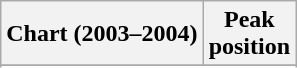<table class="wikitable sortable plainrowheaders" style="text-align:center">
<tr>
<th scope="col">Chart (2003–2004)</th>
<th scope="col">Peak<br>position</th>
</tr>
<tr>
</tr>
<tr>
</tr>
<tr>
</tr>
</table>
